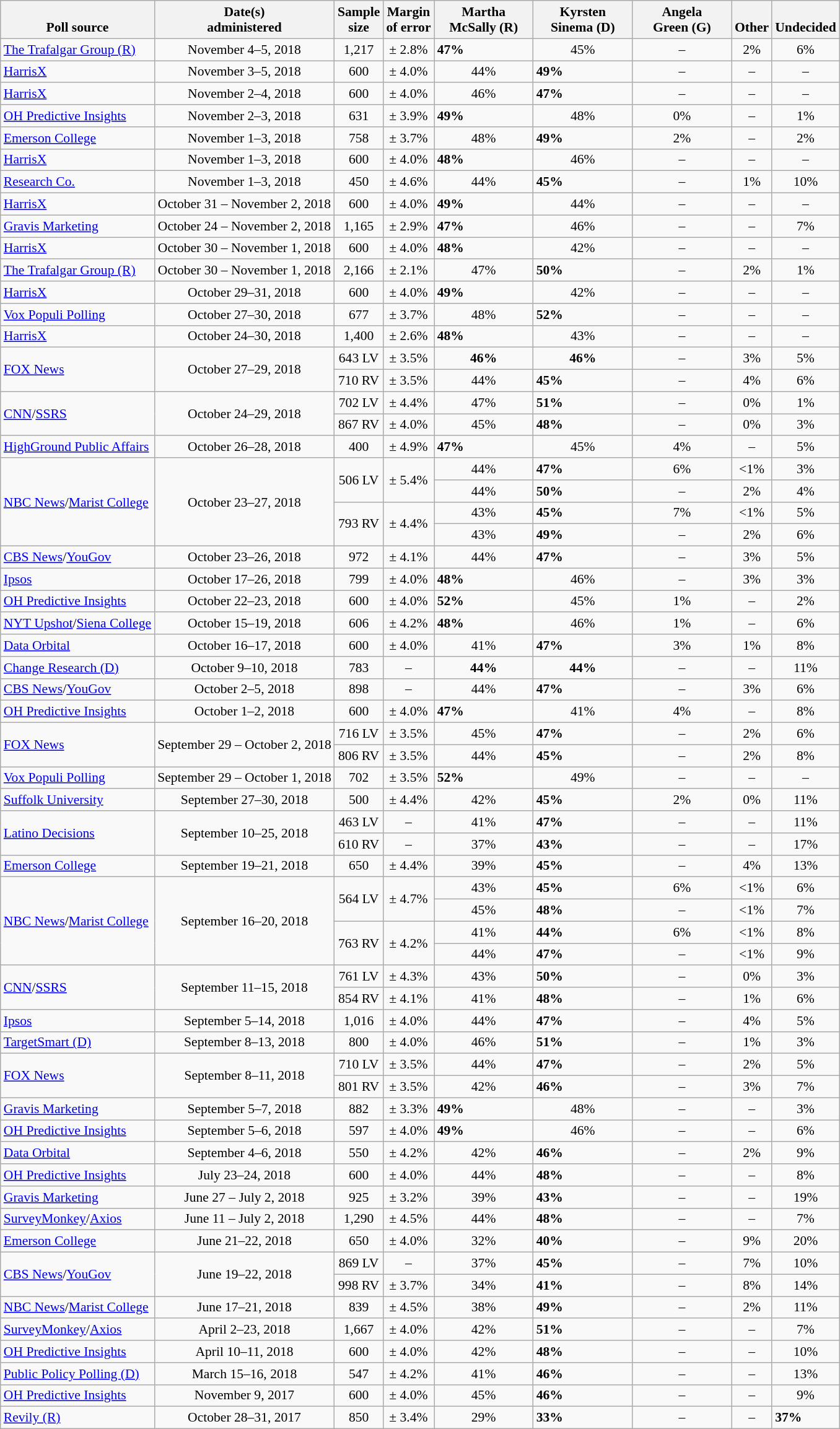<table class="wikitable" style="font-size:90%">
<tr valign=bottom>
<th>Poll source</th>
<th>Date(s)<br>administered</th>
<th>Sample<br>size</th>
<th>Margin<br>of error</th>
<th style="width:100px;">Martha<br>McSally (R)</th>
<th style="width:100px;">Kyrsten<br>Sinema (D)</th>
<th style="width:100px;">Angela<br>Green (G)</th>
<th>Other</th>
<th>Undecided</th>
</tr>
<tr>
<td><a href='#'>The Trafalgar Group (R)</a></td>
<td align=center>November 4–5, 2018</td>
<td align=center>1,217</td>
<td align=center>± 2.8%</td>
<td><strong>47%</strong></td>
<td align=center>45%</td>
<td align=center>–</td>
<td align=center>2%</td>
<td align=center>6%</td>
</tr>
<tr>
<td><a href='#'>HarrisX</a></td>
<td align=center>November 3–5, 2018</td>
<td align=center>600</td>
<td align=center>± 4.0%</td>
<td align=center>44%</td>
<td><strong>49%</strong></td>
<td align=center>–</td>
<td align=center>–</td>
<td align=center>–</td>
</tr>
<tr>
<td><a href='#'>HarrisX</a></td>
<td align=center>November 2–4, 2018</td>
<td align=center>600</td>
<td align=center>± 4.0%</td>
<td align=center>46%</td>
<td><strong>47%</strong></td>
<td align=center>–</td>
<td align=center>–</td>
<td align=center>–</td>
</tr>
<tr>
<td><a href='#'>OH Predictive Insights</a></td>
<td align=center>November 2–3, 2018</td>
<td align=center>631</td>
<td align=center>± 3.9%</td>
<td><strong>49%</strong></td>
<td align=center>48%</td>
<td align=center>0%</td>
<td align=center>–</td>
<td align=center>1%</td>
</tr>
<tr>
<td><a href='#'>Emerson College</a></td>
<td align=center>November 1–3, 2018</td>
<td align=center>758</td>
<td align=center>± 3.7%</td>
<td align=center>48%</td>
<td><strong>49%</strong></td>
<td align=center>2%</td>
<td align=center>–</td>
<td align=center>2%</td>
</tr>
<tr>
<td><a href='#'>HarrisX</a></td>
<td align=center>November 1–3, 2018</td>
<td align=center>600</td>
<td align=center>± 4.0%</td>
<td><strong>48%</strong></td>
<td align=center>46%</td>
<td align=center>–</td>
<td align=center>–</td>
<td align=center>–</td>
</tr>
<tr>
<td><a href='#'>Research Co.</a></td>
<td align=center>November 1–3, 2018</td>
<td align=center>450</td>
<td align=center>± 4.6%</td>
<td align=center>44%</td>
<td><strong>45%</strong></td>
<td align=center>–</td>
<td align=center>1%</td>
<td align=center>10%</td>
</tr>
<tr>
<td><a href='#'>HarrisX</a></td>
<td align=center>October 31 – November 2, 2018</td>
<td align=center>600</td>
<td align=center>± 4.0%</td>
<td><strong>49%</strong></td>
<td align=center>44%</td>
<td align=center>–</td>
<td align=center>–</td>
<td align=center>–</td>
</tr>
<tr>
<td><a href='#'>Gravis Marketing</a></td>
<td align=center>October 24 – November 2, 2018</td>
<td align=center>1,165</td>
<td align=center>± 2.9%</td>
<td><strong>47%</strong></td>
<td align=center>46%</td>
<td align=center>–</td>
<td align=center>–</td>
<td align=center>7%</td>
</tr>
<tr>
<td><a href='#'>HarrisX</a></td>
<td align=center>October 30 – November 1, 2018</td>
<td align=center>600</td>
<td align=center>± 4.0%</td>
<td><strong>48%</strong></td>
<td align=center>42%</td>
<td align=center>–</td>
<td align=center>–</td>
<td align=center>–</td>
</tr>
<tr>
<td><a href='#'>The Trafalgar Group (R)</a></td>
<td align=center>October 30 – November 1, 2018</td>
<td align=center>2,166</td>
<td align=center>± 2.1%</td>
<td align=center>47%</td>
<td><strong>50%</strong></td>
<td align=center>–</td>
<td align=center>2%</td>
<td align=center>1%</td>
</tr>
<tr>
<td><a href='#'>HarrisX</a></td>
<td align=center>October 29–31, 2018</td>
<td align=center>600</td>
<td align=center>± 4.0%</td>
<td><strong>49%</strong></td>
<td align=center>42%</td>
<td align=center>–</td>
<td align=center>–</td>
<td align=center>–</td>
</tr>
<tr>
<td><a href='#'>Vox Populi Polling</a></td>
<td align=center>October 27–30, 2018</td>
<td align=center>677</td>
<td align=center>± 3.7%</td>
<td align=center>48%</td>
<td><strong>52%</strong></td>
<td align=center>–</td>
<td align=center>–</td>
<td align=center>–</td>
</tr>
<tr>
<td><a href='#'>HarrisX</a></td>
<td align=center>October 24–30, 2018</td>
<td align=center>1,400</td>
<td align=center>± 2.6%</td>
<td><strong>48%</strong></td>
<td align=center>43%</td>
<td align=center>–</td>
<td align=center>–</td>
<td align=center>–</td>
</tr>
<tr>
<td rowspan=2><a href='#'>FOX News</a></td>
<td rowspan=2 align=center>October 27–29, 2018</td>
<td align=center>643 LV</td>
<td align=center>± 3.5%</td>
<td align=center><strong>46%</strong></td>
<td align=center><strong>46%</strong></td>
<td align=center>–</td>
<td align=center>3%</td>
<td align=center>5%</td>
</tr>
<tr>
<td align=center>710 RV</td>
<td align=center>± 3.5%</td>
<td align=center>44%</td>
<td><strong>45%</strong></td>
<td align=center>–</td>
<td align=center>4%</td>
<td align=center>6%</td>
</tr>
<tr>
<td rowspan=2><a href='#'>CNN</a>/<a href='#'>SSRS</a></td>
<td rowspan=2 align=center>October 24–29, 2018</td>
<td align=center>702 LV</td>
<td align=center>± 4.4%</td>
<td align=center>47%</td>
<td><strong>51%</strong></td>
<td align=center>–</td>
<td align=center>0%</td>
<td align=center>1%</td>
</tr>
<tr>
<td align=center>867 RV</td>
<td align=center>± 4.0%</td>
<td align=center>45%</td>
<td><strong>48%</strong></td>
<td align=center>–</td>
<td align=center>0%</td>
<td align=center>3%</td>
</tr>
<tr>
<td><a href='#'>HighGround Public Affairs</a></td>
<td align=center>October 26–28, 2018</td>
<td align=center>400</td>
<td align=center>± 4.9%</td>
<td><strong>47%</strong></td>
<td align=center>45%</td>
<td align=center>4%</td>
<td align=center>–</td>
<td align=center>5%</td>
</tr>
<tr>
<td rowspan=4><a href='#'>NBC News</a>/<a href='#'>Marist College</a></td>
<td rowspan=4 align=center>October 23–27, 2018</td>
<td rowspan=2 align=center>506 LV</td>
<td rowspan=2 align=center>± 5.4%</td>
<td align=center>44%</td>
<td><strong>47%</strong></td>
<td align=center>6%</td>
<td align=center><1%</td>
<td align=center>3%</td>
</tr>
<tr>
<td align=center>44%</td>
<td><strong>50%</strong></td>
<td align=center>–</td>
<td align=center>2%</td>
<td align=center>4%</td>
</tr>
<tr>
<td rowspan=2 align=center>793 RV</td>
<td rowspan=2 align=center>± 4.4%</td>
<td align=center>43%</td>
<td><strong>45%</strong></td>
<td align=center>7%</td>
<td align=center><1%</td>
<td align=center>5%</td>
</tr>
<tr>
<td align=center>43%</td>
<td><strong>49%</strong></td>
<td align=center>–</td>
<td align=center>2%</td>
<td align=center>6%</td>
</tr>
<tr>
<td><a href='#'>CBS News</a>/<a href='#'>YouGov</a></td>
<td align=center>October 23–26, 2018</td>
<td align=center>972</td>
<td align=center>± 4.1%</td>
<td align=center>44%</td>
<td><strong>47%</strong></td>
<td align=center>–</td>
<td align=center>3%</td>
<td align=center>5%</td>
</tr>
<tr>
<td><a href='#'>Ipsos</a></td>
<td align=center>October 17–26, 2018</td>
<td align=center>799</td>
<td align=center>± 4.0%</td>
<td><strong>48%</strong></td>
<td align=center>46%</td>
<td align=center>–</td>
<td align=center>3%</td>
<td align=center>3%</td>
</tr>
<tr>
<td><a href='#'>OH Predictive Insights</a></td>
<td align=center>October 22–23, 2018</td>
<td align=center>600</td>
<td align=center>± 4.0%</td>
<td><strong>52%</strong></td>
<td align=center>45%</td>
<td align=center>1%</td>
<td align=center>–</td>
<td align=center>2%</td>
</tr>
<tr>
<td><a href='#'>NYT Upshot</a>/<a href='#'>Siena College</a></td>
<td align=center>October 15–19, 2018</td>
<td align=center>606</td>
<td align=center>± 4.2%</td>
<td><strong>48%</strong></td>
<td align=center>46%</td>
<td align=center>1%</td>
<td align=center>–</td>
<td align=center>6%</td>
</tr>
<tr>
<td><a href='#'>Data Orbital</a></td>
<td align=center>October 16–17, 2018</td>
<td align=center>600</td>
<td align=center>± 4.0%</td>
<td align=center>41%</td>
<td><strong>47%</strong></td>
<td align=center>3%</td>
<td align=center>1%</td>
<td align=center>8%</td>
</tr>
<tr>
<td><a href='#'>Change Research (D)</a></td>
<td align=center>October 9–10, 2018</td>
<td align=center>783</td>
<td align=center>–</td>
<td align=center><strong>44%</strong></td>
<td align=center><strong>44%</strong></td>
<td align=center>–</td>
<td align=center>–</td>
<td align=center>11%</td>
</tr>
<tr>
<td><a href='#'>CBS News</a>/<a href='#'>YouGov</a></td>
<td align=center>October 2–5, 2018</td>
<td align=center>898</td>
<td align=center>–</td>
<td align=center>44%</td>
<td><strong>47%</strong></td>
<td align=center>–</td>
<td align=center>3%</td>
<td align=center>6%</td>
</tr>
<tr>
<td><a href='#'>OH Predictive Insights</a></td>
<td align=center>October 1–2, 2018</td>
<td align=center>600</td>
<td align=center>± 4.0%</td>
<td><strong>47%</strong></td>
<td align=center>41%</td>
<td align=center>4%</td>
<td align=center>–</td>
<td align=center>8%</td>
</tr>
<tr>
<td rowspan=2><a href='#'>FOX News</a></td>
<td rowspan=2 align=center>September 29 – October 2, 2018</td>
<td align=center>716 LV</td>
<td align=center>± 3.5%</td>
<td align=center>45%</td>
<td><strong>47%</strong></td>
<td align=center>–</td>
<td align=center>2%</td>
<td align=center>6%</td>
</tr>
<tr>
<td align=center>806 RV</td>
<td align=center>± 3.5%</td>
<td align=center>44%</td>
<td><strong>45%</strong></td>
<td align=center>–</td>
<td align=center>2%</td>
<td align=center>8%</td>
</tr>
<tr>
<td><a href='#'>Vox Populi Polling</a></td>
<td align=center>September 29 – October 1, 2018</td>
<td align=center>702</td>
<td align=center>± 3.5%</td>
<td><strong>52%</strong></td>
<td align=center>49%</td>
<td align=center>–</td>
<td align=center>–</td>
<td align=center>–</td>
</tr>
<tr>
<td><a href='#'>Suffolk University</a></td>
<td align=center>September 27–30, 2018</td>
<td align=center>500</td>
<td align=center>± 4.4%</td>
<td align=center>42%</td>
<td><strong>45%</strong></td>
<td align=center>2%</td>
<td align=center>0%</td>
<td align=center>11%</td>
</tr>
<tr>
<td rowspan=2><a href='#'>Latino Decisions</a></td>
<td rowspan=2 align=center>September 10–25, 2018</td>
<td align=center>463 LV</td>
<td align=center>–</td>
<td align=center>41%</td>
<td><strong>47%</strong></td>
<td align=center>–</td>
<td align=center>–</td>
<td align=center>11%</td>
</tr>
<tr>
<td align=center>610 RV</td>
<td align=center>–</td>
<td align=center>37%</td>
<td><strong>43%</strong></td>
<td align=center>–</td>
<td align=center>–</td>
<td align=center>17%</td>
</tr>
<tr>
<td><a href='#'>Emerson College</a></td>
<td align=center>September 19–21, 2018</td>
<td align=center>650</td>
<td align=center>± 4.4%</td>
<td align=center>39%</td>
<td><strong>45%</strong></td>
<td align=center>–</td>
<td align=center>4%</td>
<td align=center>13%</td>
</tr>
<tr>
<td rowspan=4><a href='#'>NBC News</a>/<a href='#'>Marist College</a></td>
<td rowspan=4 align=center>September 16–20, 2018</td>
<td rowspan=2 align=center>564 LV</td>
<td rowspan=2 align=center>± 4.7%</td>
<td align=center>43%</td>
<td><strong>45%</strong></td>
<td align=center>6%</td>
<td align=center><1%</td>
<td align=center>6%</td>
</tr>
<tr>
<td align=center>45%</td>
<td><strong>48%</strong></td>
<td align=center>–</td>
<td align=center><1%</td>
<td align=center>7%</td>
</tr>
<tr>
<td rowspan=2 align=center>763 RV</td>
<td rowspan=2 align=center>± 4.2%</td>
<td align=center>41%</td>
<td><strong>44%</strong></td>
<td align=center>6%</td>
<td align=center><1%</td>
<td align=center>8%</td>
</tr>
<tr>
<td align=center>44%</td>
<td><strong>47%</strong></td>
<td align=center>–</td>
<td align=center><1%</td>
<td align=center>9%</td>
</tr>
<tr>
<td rowspan=2><a href='#'>CNN</a>/<a href='#'>SSRS</a></td>
<td rowspan=2 align=center>September 11–15, 2018</td>
<td align=center>761 LV</td>
<td align=center>± 4.3%</td>
<td align=center>43%</td>
<td><strong>50%</strong></td>
<td align=center>–</td>
<td align=center>0%</td>
<td align=center>3%</td>
</tr>
<tr>
<td align=center>854 RV</td>
<td align=center>± 4.1%</td>
<td align=center>41%</td>
<td><strong>48%</strong></td>
<td align=center>–</td>
<td align=center>1%</td>
<td align=center>6%</td>
</tr>
<tr>
<td><a href='#'>Ipsos</a></td>
<td align=center>September 5–14, 2018</td>
<td align=center>1,016</td>
<td align=center>± 4.0%</td>
<td align=center>44%</td>
<td><strong>47%</strong></td>
<td align=center>–</td>
<td align=center>4%</td>
<td align=center>5%</td>
</tr>
<tr>
<td><a href='#'>TargetSmart (D)</a></td>
<td align=center>September 8–13, 2018</td>
<td align=center>800</td>
<td align=center>± 4.0%</td>
<td align=center>46%</td>
<td><strong>51%</strong></td>
<td align=center>–</td>
<td align=center>1%</td>
<td align=center>3%</td>
</tr>
<tr>
<td rowspan=2><a href='#'>FOX News</a></td>
<td rowspan=2 align=center>September 8–11, 2018</td>
<td align=center>710 LV</td>
<td align=center>± 3.5%</td>
<td align=center>44%</td>
<td><strong>47%</strong></td>
<td align=center>–</td>
<td align=center>2%</td>
<td align=center>5%</td>
</tr>
<tr>
<td align=center>801 RV</td>
<td align=center>± 3.5%</td>
<td align=center>42%</td>
<td><strong>46%</strong></td>
<td align=center>–</td>
<td align=center>3%</td>
<td align=center>7%</td>
</tr>
<tr>
<td><a href='#'>Gravis Marketing</a></td>
<td align=center>September 5–7, 2018</td>
<td align=center>882</td>
<td align=center>± 3.3%</td>
<td><strong>49%</strong></td>
<td align=center>48%</td>
<td align=center>–</td>
<td align=center>–</td>
<td align=center>3%</td>
</tr>
<tr>
<td><a href='#'>OH Predictive Insights</a></td>
<td align=center>September 5–6, 2018</td>
<td align=center>597</td>
<td align=center>± 4.0%</td>
<td><strong>49%</strong></td>
<td align=center>46%</td>
<td align=center>–</td>
<td align=center>–</td>
<td align=center>6%</td>
</tr>
<tr>
<td><a href='#'>Data Orbital</a></td>
<td align=center>September 4–6, 2018</td>
<td align=center>550</td>
<td align=center>± 4.2%</td>
<td align=center>42%</td>
<td><strong>46%</strong></td>
<td align=center>–</td>
<td align=center>2%</td>
<td align=center>9%</td>
</tr>
<tr>
<td><a href='#'>OH Predictive Insights</a></td>
<td align=center>July 23–24, 2018</td>
<td align=center>600</td>
<td align=center>± 4.0%</td>
<td align=center>44%</td>
<td><strong>48%</strong></td>
<td align=center>–</td>
<td align=center>–</td>
<td align=center>8%</td>
</tr>
<tr>
<td><a href='#'>Gravis Marketing</a></td>
<td align=center>June 27 – July 2, 2018</td>
<td align=center>925</td>
<td align=center>± 3.2%</td>
<td align=center>39%</td>
<td><strong>43%</strong></td>
<td align=center>–</td>
<td align=center>–</td>
<td align=center>19%</td>
</tr>
<tr>
<td><a href='#'>SurveyMonkey</a>/<a href='#'>Axios</a></td>
<td align=center>June 11 – July 2, 2018</td>
<td align=center>1,290</td>
<td align=center>± 4.5%</td>
<td align=center>44%</td>
<td><strong>48%</strong></td>
<td align=center>–</td>
<td align=center>–</td>
<td align=center>7%</td>
</tr>
<tr>
<td><a href='#'>Emerson College</a></td>
<td align=center>June 21–22, 2018</td>
<td align=center>650</td>
<td align=center>± 4.0%</td>
<td align=center>32%</td>
<td><strong>40%</strong></td>
<td align=center>–</td>
<td align=center>9%</td>
<td align=center>20%</td>
</tr>
<tr>
<td rowspan=2><a href='#'>CBS News</a>/<a href='#'>YouGov</a></td>
<td rowspan=2 align=center>June 19–22, 2018</td>
<td align=center>869 LV</td>
<td align=center>–</td>
<td align=center>37%</td>
<td><strong>45%</strong></td>
<td align=center>–</td>
<td align=center>7%</td>
<td align=center>10%</td>
</tr>
<tr>
<td align=center>998 RV</td>
<td align=center>± 3.7%</td>
<td align=center>34%</td>
<td><strong>41%</strong></td>
<td align=center>–</td>
<td align=center>8%</td>
<td align=center>14%</td>
</tr>
<tr>
<td><a href='#'>NBC News</a>/<a href='#'>Marist College</a></td>
<td align=center>June 17–21, 2018</td>
<td align=center>839</td>
<td align=center>± 4.5%</td>
<td align=center>38%</td>
<td><strong>49%</strong></td>
<td align=center>–</td>
<td align=center>2%</td>
<td align=center>11%</td>
</tr>
<tr>
<td><a href='#'>SurveyMonkey</a>/<a href='#'>Axios</a></td>
<td align=center>April 2–23, 2018</td>
<td align=center>1,667</td>
<td align=center>± 4.0%</td>
<td align=center>42%</td>
<td><strong>51%</strong></td>
<td align=center>–</td>
<td align=center>–</td>
<td align=center>7%</td>
</tr>
<tr>
<td><a href='#'>OH Predictive Insights</a></td>
<td align=center>April 10–11, 2018</td>
<td align=center>600</td>
<td align=center>± 4.0%</td>
<td align=center>42%</td>
<td><strong>48%</strong></td>
<td align=center>–</td>
<td align=center>–</td>
<td align=center>10%</td>
</tr>
<tr>
<td><a href='#'>Public Policy Polling (D)</a></td>
<td align=center>March 15–16, 2018</td>
<td align=center>547</td>
<td align=center>± 4.2%</td>
<td align=center>41%</td>
<td><strong>46%</strong></td>
<td align=center>–</td>
<td align=center>–</td>
<td align=center>13%</td>
</tr>
<tr>
<td><a href='#'>OH Predictive Insights</a></td>
<td align=center>November 9, 2017</td>
<td align=center>600</td>
<td align=center>± 4.0%</td>
<td align=center>45%</td>
<td><strong>46%</strong></td>
<td align=center>–</td>
<td align=center>–</td>
<td align=center>9%</td>
</tr>
<tr>
<td><a href='#'>Revily (R)</a></td>
<td align=center>October 28–31, 2017</td>
<td align=center>850</td>
<td align=center>± 3.4%</td>
<td align=center>29%</td>
<td><strong>33%</strong></td>
<td align=center>–</td>
<td align=center>–</td>
<td><strong>37%</strong></td>
</tr>
</table>
